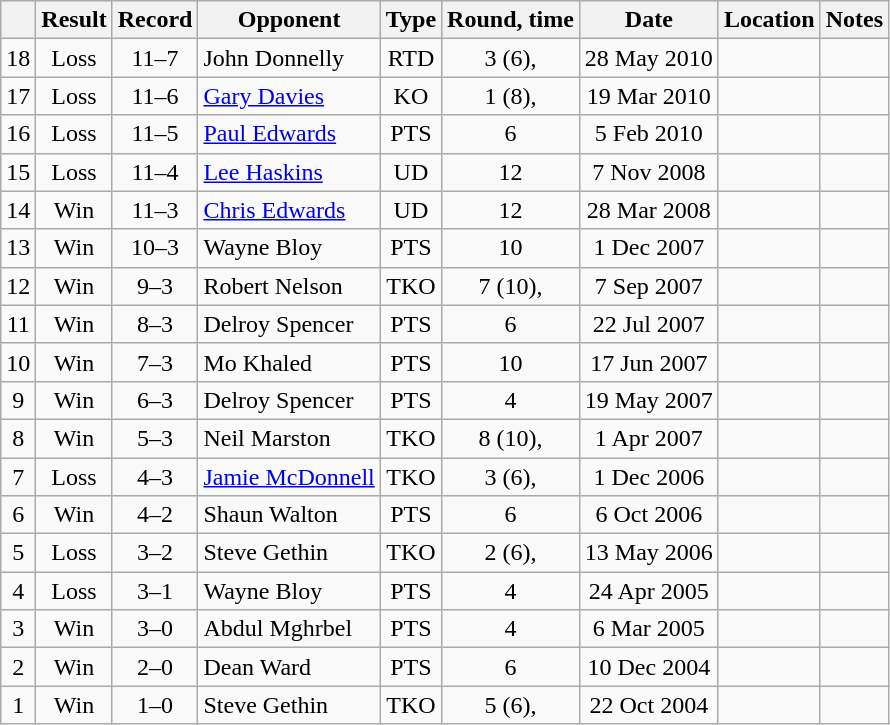<table class="wikitable" style="text-align:center">
<tr>
<th></th>
<th>Result</th>
<th>Record</th>
<th>Opponent</th>
<th>Type</th>
<th>Round, time</th>
<th>Date</th>
<th>Location</th>
<th>Notes</th>
</tr>
<tr>
<td>18</td>
<td>Loss</td>
<td>11–7</td>
<td style="text-align:left;">John Donnelly</td>
<td>RTD</td>
<td>3 (6), </td>
<td>28 May 2010</td>
<td style="text-align:left;"></td>
<td></td>
</tr>
<tr>
<td>17</td>
<td>Loss</td>
<td>11–6</td>
<td style="text-align:left;"><a href='#'>Gary Davies</a></td>
<td>KO</td>
<td>1 (8), </td>
<td>19 Mar 2010</td>
<td style="text-align:left;"></td>
<td></td>
</tr>
<tr>
<td>16</td>
<td>Loss</td>
<td>11–5</td>
<td style="text-align:left;"><a href='#'>Paul Edwards</a></td>
<td>PTS</td>
<td>6</td>
<td>5 Feb 2010</td>
<td style="text-align:left;"></td>
<td></td>
</tr>
<tr>
<td>15</td>
<td>Loss</td>
<td>11–4</td>
<td style="text-align:left;"><a href='#'>Lee Haskins</a></td>
<td>UD</td>
<td>12</td>
<td>7 Nov 2008</td>
<td style="text-align:left;"></td>
<td style="text-align:left;"></td>
</tr>
<tr>
<td>14</td>
<td>Win</td>
<td>11–3</td>
<td style="text-align:left;"><a href='#'>Chris Edwards</a></td>
<td>UD</td>
<td>12</td>
<td>28 Mar 2008</td>
<td style="text-align:left;"></td>
<td style="text-align:left;"></td>
</tr>
<tr>
<td>13</td>
<td>Win</td>
<td>10–3</td>
<td style="text-align:left;">Wayne Bloy</td>
<td>PTS</td>
<td>10</td>
<td>1 Dec 2007</td>
<td style="text-align:left;"></td>
<td style="text-align:left;"></td>
</tr>
<tr>
<td>12</td>
<td>Win</td>
<td>9–3</td>
<td style="text-align:left;">Robert Nelson</td>
<td>TKO</td>
<td>7 (10), </td>
<td>7 Sep 2007</td>
<td style="text-align:left;"></td>
<td style="text-align:left;"></td>
</tr>
<tr>
<td>11</td>
<td>Win</td>
<td>8–3</td>
<td style="text-align:left;">Delroy Spencer</td>
<td>PTS</td>
<td>6</td>
<td>22 Jul 2007</td>
<td style="text-align:left;"></td>
<td></td>
</tr>
<tr>
<td>10</td>
<td>Win</td>
<td>7–3</td>
<td style="text-align:left;">Mo Khaled</td>
<td>PTS</td>
<td>10</td>
<td>17 Jun 2007</td>
<td style="text-align:left;"></td>
<td></td>
</tr>
<tr>
<td>9</td>
<td>Win</td>
<td>6–3</td>
<td style="text-align:left;">Delroy Spencer</td>
<td>PTS</td>
<td>4</td>
<td>19 May 2007</td>
<td style="text-align:left;"></td>
<td></td>
</tr>
<tr>
<td>8</td>
<td>Win</td>
<td>5–3</td>
<td style="text-align:left;">Neil Marston</td>
<td>TKO</td>
<td>8 (10), </td>
<td>1 Apr 2007</td>
<td style="text-align:left;"></td>
<td style="text-align:left;"></td>
</tr>
<tr>
<td>7</td>
<td>Loss</td>
<td>4–3</td>
<td style="text-align:left;"><a href='#'>Jamie McDonnell</a></td>
<td>TKO</td>
<td>3 (6), </td>
<td>1 Dec 2006</td>
<td style="text-align:left;"></td>
<td></td>
</tr>
<tr>
<td>6</td>
<td>Win</td>
<td>4–2</td>
<td style="text-align:left;">Shaun Walton</td>
<td>PTS</td>
<td>6</td>
<td>6 Oct 2006</td>
<td style="text-align:left;"></td>
<td></td>
</tr>
<tr>
<td>5</td>
<td>Loss</td>
<td>3–2</td>
<td style="text-align:left;">Steve Gethin</td>
<td>TKO</td>
<td>2 (6), </td>
<td>13 May 2006</td>
<td style="text-align:left;"></td>
<td></td>
</tr>
<tr>
<td>4</td>
<td>Loss</td>
<td>3–1</td>
<td style="text-align:left;">Wayne Bloy</td>
<td>PTS</td>
<td>4</td>
<td>24 Apr 2005</td>
<td style="text-align:left;"></td>
<td></td>
</tr>
<tr>
<td>3</td>
<td>Win</td>
<td>3–0</td>
<td style="text-align:left;">Abdul Mghrbel</td>
<td>PTS</td>
<td>4</td>
<td>6 Mar 2005</td>
<td style="text-align:left;"></td>
<td></td>
</tr>
<tr>
<td>2</td>
<td>Win</td>
<td>2–0</td>
<td style="text-align:left;">Dean Ward</td>
<td>PTS</td>
<td>6</td>
<td>10 Dec 2004</td>
<td style="text-align:left;"></td>
<td></td>
</tr>
<tr>
<td>1</td>
<td>Win</td>
<td>1–0</td>
<td style="text-align:left;">Steve Gethin</td>
<td>TKO</td>
<td>5 (6), </td>
<td>22 Oct 2004</td>
<td style="text-align:left;"></td>
<td></td>
</tr>
</table>
